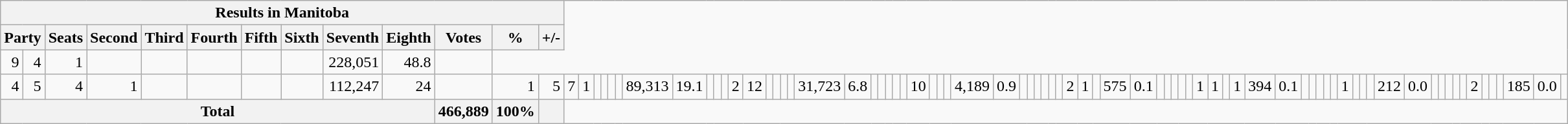<table class="wikitable">
<tr>
<th align="center" colspan=13>Results in Manitoba</th>
</tr>
<tr>
<th align="centre" colspan=2>Party</th>
<th align="right">Seats</th>
<th align="right">Second</th>
<th align="right">Third</th>
<th align="right">Fourth</th>
<th align="right">Fifth</th>
<th align="right">Sixth</th>
<th align="right">Seventh</th>
<th align="right">Eighth</th>
<th align="right">Votes</th>
<th align="right">%</th>
<th align="right">+/-</th>
</tr>
<tr>
<td align="right">9</td>
<td align="right">4</td>
<td align="right">1</td>
<td align="right"></td>
<td align="right"></td>
<td align="right"></td>
<td align="right"></td>
<td align="right"></td>
<td align="right">228,051</td>
<td align="right">48.8</td>
<td align="right"></td>
</tr>
<tr>
<td align="right">4</td>
<td align="right">5</td>
<td align="right">4</td>
<td align="right">1</td>
<td align="right"></td>
<td align="right"></td>
<td align="right"></td>
<td align="right"></td>
<td align="right">112,247</td>
<td align="right">24</td>
<td align="right"><br></td>
<td align="right">1</td>
<td align="right">5</td>
<td align="right">7</td>
<td align="right">1</td>
<td align="right"></td>
<td align="right"></td>
<td align="right"></td>
<td align="right"></td>
<td align="right">89,313</td>
<td align="right">19.1</td>
<td align="right"><br></td>
<td align="right"></td>
<td align="right"></td>
<td align="right">2</td>
<td align="right">12</td>
<td align="right"></td>
<td align="right"></td>
<td align="right"></td>
<td align="right"></td>
<td align="right">31,723</td>
<td align="right">6.8</td>
<td align="right"><br></td>
<td align="right"></td>
<td align="right"></td>
<td align="right"></td>
<td align="right"></td>
<td align="right">10</td>
<td align="right"></td>
<td align="right"></td>
<td align="right"></td>
<td align="right">4,189</td>
<td align="right">0.9</td>
<td align="right"><br></td>
<td align="right"></td>
<td align="right"></td>
<td align="right"></td>
<td align="right"></td>
<td align="right"></td>
<td align="right">2</td>
<td align="right">1</td>
<td align="right"></td>
<td align="right">575</td>
<td align="right">0.1</td>
<td align="right"><br></td>
<td align="right"></td>
<td align="right"></td>
<td align="right"></td>
<td align="right"></td>
<td align="right">1</td>
<td align="right">1</td>
<td align="right"></td>
<td align="right">1</td>
<td align="right">394</td>
<td align="right">0.1</td>
<td align="right"><br></td>
<td align="right"></td>
<td align="right"></td>
<td align="right"></td>
<td align="right"></td>
<td align="right">1</td>
<td align="right"></td>
<td align="right"></td>
<td align="right"></td>
<td align="right">212</td>
<td align="right">0.0</td>
<td align="right"><br></td>
<td align="right"></td>
<td align="right"></td>
<td align="right"></td>
<td align="right"></td>
<td align="right">2</td>
<td align="right"></td>
<td align="right"></td>
<td align="right"></td>
<td align="right">185</td>
<td align="right">0.0</td>
<td align="right"></td>
</tr>
<tr bgcolor="white">
<th align="left" colspan=10>Total</th>
<th align="right">466,889</th>
<th align="right">100%</th>
<th align="right"></th>
</tr>
</table>
